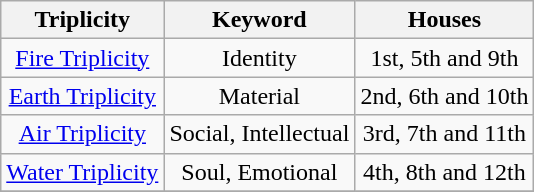<table class="wikitable" style="text-align:center">
<tr>
<th>Triplicity</th>
<th>Keyword</th>
<th>Houses</th>
</tr>
<tr>
<td><a href='#'>Fire Triplicity</a></td>
<td>Identity</td>
<td>1st, 5th and 9th</td>
</tr>
<tr>
<td><a href='#'>Earth Triplicity</a></td>
<td>Material</td>
<td>2nd, 6th and 10th</td>
</tr>
<tr>
<td><a href='#'>Air Triplicity</a></td>
<td>Social, Intellectual</td>
<td>3rd, 7th and 11th</td>
</tr>
<tr>
<td><a href='#'>Water Triplicity</a></td>
<td>Soul, Emotional</td>
<td>4th, 8th and 12th</td>
</tr>
<tr align=center>
</tr>
</table>
